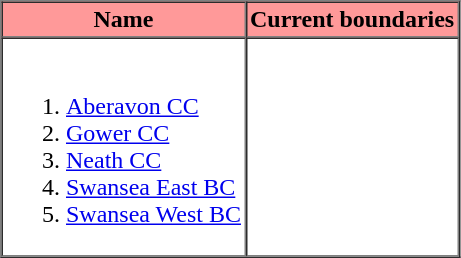<table border=1 cellpadding="2" cellspacing="0">
<tr>
<th bgcolor="#ff9999">Name</th>
<th bgcolor="#ff9999">Current boundaries</th>
</tr>
<tr>
<td><br><ol><li><a href='#'>Aberavon CC</a></li><li><a href='#'>Gower CC</a></li><li><a href='#'>Neath CC</a></li><li><a href='#'>Swansea East BC</a></li><li><a href='#'>Swansea West BC</a></li></ol></td>
<td></td>
</tr>
<tr>
</tr>
</table>
